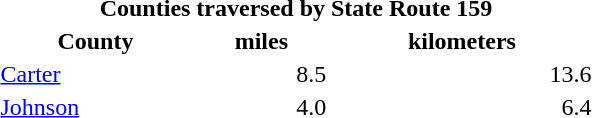<table width="400px">
<tr>
<th colspan="3"><strong>Counties traversed by State Route 159</strong></th>
</tr>
<tr>
<th>County</th>
<th>miles</th>
<th>kilometers</th>
</tr>
<tr>
<td><a href='#'>Carter</a></td>
<td align="right">8.5</td>
<td align="right">13.6</td>
</tr>
<tr>
<td><a href='#'>Johnson</a></td>
<td align="right">4.0</td>
<td align="right">6.4</td>
</tr>
</table>
